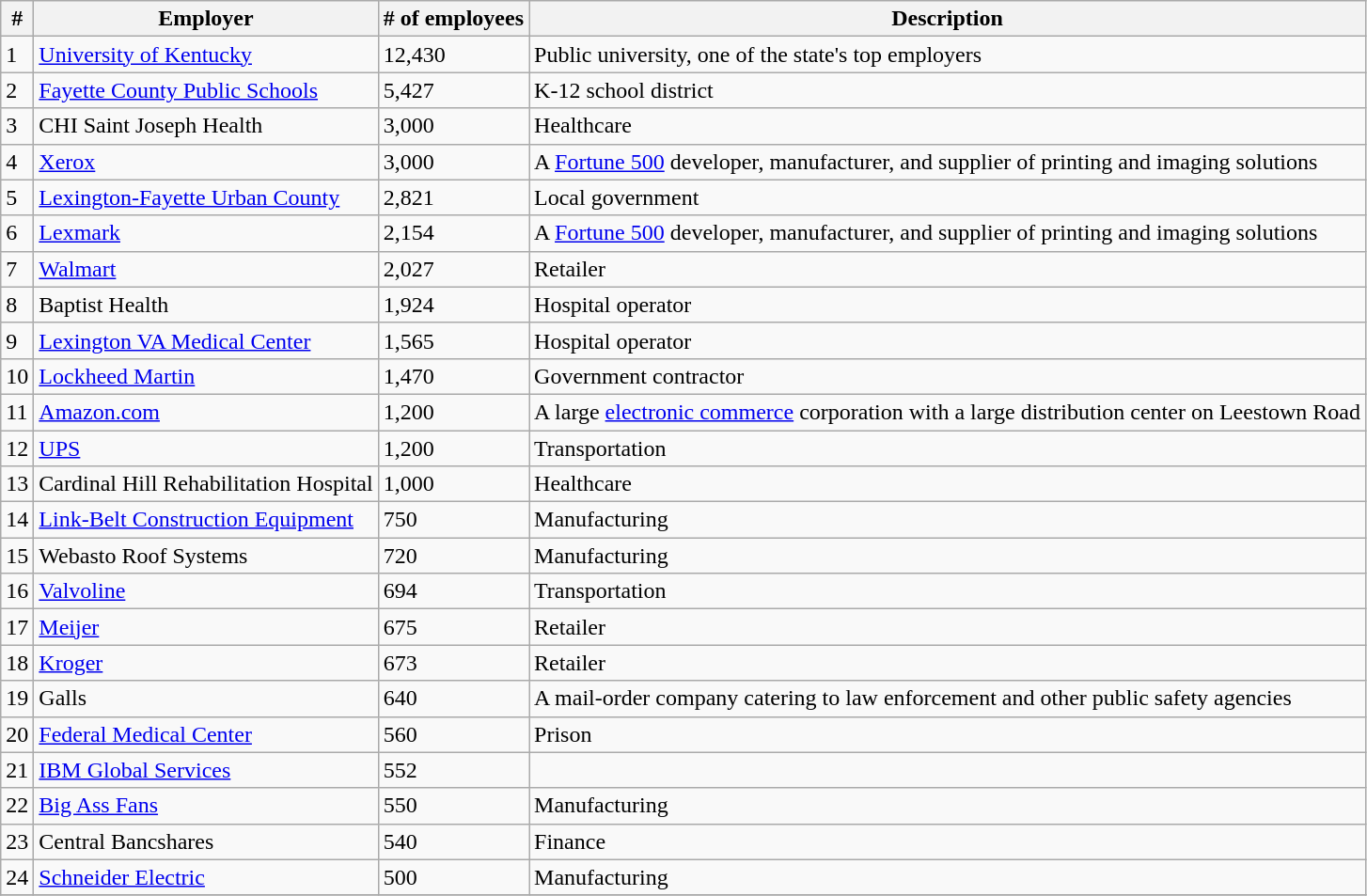<table class="wikitable" border="1">
<tr>
<th>#</th>
<th>Employer</th>
<th># of employees</th>
<th>Description</th>
</tr>
<tr>
<td>1</td>
<td><a href='#'>University of Kentucky</a></td>
<td>12,430</td>
<td>Public university, one of the state's top employers</td>
</tr>
<tr>
<td>2</td>
<td><a href='#'>Fayette County Public Schools</a></td>
<td>5,427</td>
<td>K-12 school district</td>
</tr>
<tr>
<td>3</td>
<td>CHI Saint Joseph Health</td>
<td>3,000</td>
<td>Healthcare</td>
</tr>
<tr>
<td>4</td>
<td><a href='#'>Xerox</a></td>
<td>3,000</td>
<td>A <a href='#'>Fortune 500</a> developer, manufacturer, and supplier of printing and imaging solutions</td>
</tr>
<tr>
<td>5</td>
<td><a href='#'>Lexington-Fayette Urban County</a></td>
<td>2,821</td>
<td>Local government</td>
</tr>
<tr>
<td>6</td>
<td><a href='#'>Lexmark</a></td>
<td>2,154</td>
<td>A <a href='#'>Fortune 500</a> developer, manufacturer, and supplier of printing and imaging solutions</td>
</tr>
<tr>
<td>7</td>
<td><a href='#'>Walmart</a></td>
<td>2,027</td>
<td>Retailer</td>
</tr>
<tr>
<td>8</td>
<td>Baptist Health</td>
<td>1,924</td>
<td>Hospital operator</td>
</tr>
<tr>
<td>9</td>
<td><a href='#'>Lexington VA Medical Center</a></td>
<td>1,565</td>
<td>Hospital operator</td>
</tr>
<tr>
<td>10</td>
<td><a href='#'>Lockheed Martin</a></td>
<td>1,470</td>
<td>Government contractor</td>
</tr>
<tr>
<td>11</td>
<td><a href='#'>Amazon.com</a></td>
<td>1,200</td>
<td>A large <a href='#'>electronic commerce</a> corporation with a large distribution center on Leestown Road</td>
</tr>
<tr>
<td>12</td>
<td><a href='#'>UPS</a></td>
<td>1,200</td>
<td>Transportation</td>
</tr>
<tr>
<td>13</td>
<td>Cardinal Hill Rehabilitation Hospital</td>
<td>1,000</td>
<td>Healthcare</td>
</tr>
<tr>
<td>14</td>
<td><a href='#'>Link-Belt Construction Equipment</a></td>
<td>750</td>
<td>Manufacturing</td>
</tr>
<tr>
<td>15</td>
<td>Webasto Roof Systems</td>
<td>720</td>
<td>Manufacturing</td>
</tr>
<tr>
<td>16</td>
<td><a href='#'>Valvoline</a></td>
<td>694</td>
<td>Transportation</td>
</tr>
<tr>
<td>17</td>
<td><a href='#'>Meijer</a></td>
<td>675</td>
<td>Retailer</td>
</tr>
<tr>
<td>18</td>
<td><a href='#'>Kroger</a></td>
<td>673</td>
<td>Retailer</td>
</tr>
<tr>
<td>19</td>
<td>Galls</td>
<td>640</td>
<td>A mail-order company catering to law enforcement and other public safety agencies</td>
</tr>
<tr>
<td>20</td>
<td><a href='#'>Federal Medical Center</a></td>
<td>560</td>
<td>Prison</td>
</tr>
<tr>
<td>21</td>
<td><a href='#'>IBM Global Services</a></td>
<td>552</td>
<td></td>
</tr>
<tr>
<td>22</td>
<td><a href='#'>Big Ass Fans</a></td>
<td>550</td>
<td>Manufacturing</td>
</tr>
<tr>
<td>23</td>
<td>Central Bancshares</td>
<td>540</td>
<td>Finance</td>
</tr>
<tr>
<td>24</td>
<td><a href='#'>Schneider Electric</a></td>
<td>500</td>
<td>Manufacturing</td>
</tr>
<tr>
</tr>
</table>
